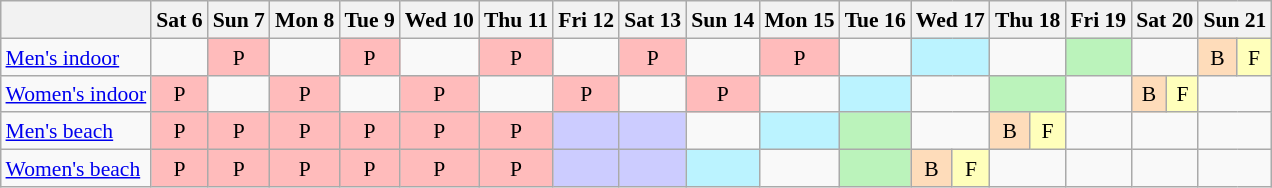<table class="wikitable" style="margin:0.5em auto; font-size:90%; line-height:1.25em; text-align:center">
<tr>
<th></th>
<th>Sat 6</th>
<th>Sun 7</th>
<th>Mon 8</th>
<th>Tue 9</th>
<th>Wed 10</th>
<th>Thu 11</th>
<th>Fri 12</th>
<th>Sat 13</th>
<th>Sun 14</th>
<th>Mon 15</th>
<th colspan="2">Tue 16</th>
<th colspan="2">Wed 17</th>
<th colspan="2">Thu 18</th>
<th>Fri 19</th>
<th colspan="2">Sat 20</th>
<th colspan="2">Sun 21</th>
</tr>
<tr>
<td align="left"><a href='#'>Men's indoor</a></td>
<td></td>
<td bgcolor="#FFBBBB">P</td>
<td></td>
<td bgcolor="#FFBBBB">P</td>
<td></td>
<td bgcolor="#FFBBBB">P</td>
<td></td>
<td bgcolor="#FFBBBB">P</td>
<td></td>
<td bgcolor="#FFBBBB">P</td>
<td colspan="2"></td>
<td bgcolor="#BBF3FF" colspan="2"></td>
<td colspan="2"></td>
<td bgcolor="#BBF3BB"></td>
<td colspan="2"></td>
<td bgcolor="#FEDCBA">B</td>
<td bgcolor="#FFFFBB">F</td>
</tr>
<tr>
<td align="left"><a href='#'>Women's indoor</a></td>
<td bgcolor="#FFBBBB">P</td>
<td></td>
<td bgcolor="#FFBBBB">P</td>
<td></td>
<td bgcolor="#FFBBBB">P</td>
<td></td>
<td bgcolor="#FFBBBB">P</td>
<td></td>
<td bgcolor="#FFBBBB">P</td>
<td></td>
<td bgcolor="#BBF3FF" colspan="2"></td>
<td colspan="2"></td>
<td bgcolor="#BBF3BB" colspan="2"></td>
<td></td>
<td bgcolor="#FEDCBA">B</td>
<td bgcolor="#FFFFBB">F</td>
<td colspan="2"></td>
</tr>
<tr>
<td align="left"><a href='#'>Men's beach</a></td>
<td bgcolor="#FFBBBB">P</td>
<td bgcolor="#FFBBBB">P</td>
<td bgcolor="#FFBBBB">P</td>
<td bgcolor="#FFBBBB">P</td>
<td bgcolor="#FFBBBB">P</td>
<td bgcolor="#FFBBBB">P</td>
<td bgcolor="#CCCCFF"></td>
<td bgcolor="#CCCCFF"></td>
<td></td>
<td bgcolor="#BBF3FF"></td>
<td bgcolor="#BBF3BB" colspan="2"></td>
<td colspan="2"></td>
<td bgcolor="#FEDCBA">B</td>
<td bgcolor="#FFFFBB">F</td>
<td></td>
<td colspan="2"></td>
<td colspan="2"></td>
</tr>
<tr>
<td align="left"><a href='#'>Women's beach</a></td>
<td bgcolor="#FFBBBB">P</td>
<td bgcolor="#FFBBBB">P</td>
<td bgcolor="#FFBBBB">P</td>
<td bgcolor="#FFBBBB">P</td>
<td bgcolor="#FFBBBB">P</td>
<td bgcolor="#FFBBBB">P</td>
<td bgcolor="#CCCCFF"></td>
<td bgcolor="#CCCCFF"></td>
<td bgcolor="#BBF3FF"></td>
<td></td>
<td bgcolor="#BBF3BB" colspan="2"></td>
<td bgcolor="#FEDCBA">B</td>
<td bgcolor="#FFFFBB">F</td>
<td colspan="2"></td>
<td></td>
<td colspan="2"></td>
<td colspan="2"></td>
</tr>
</table>
